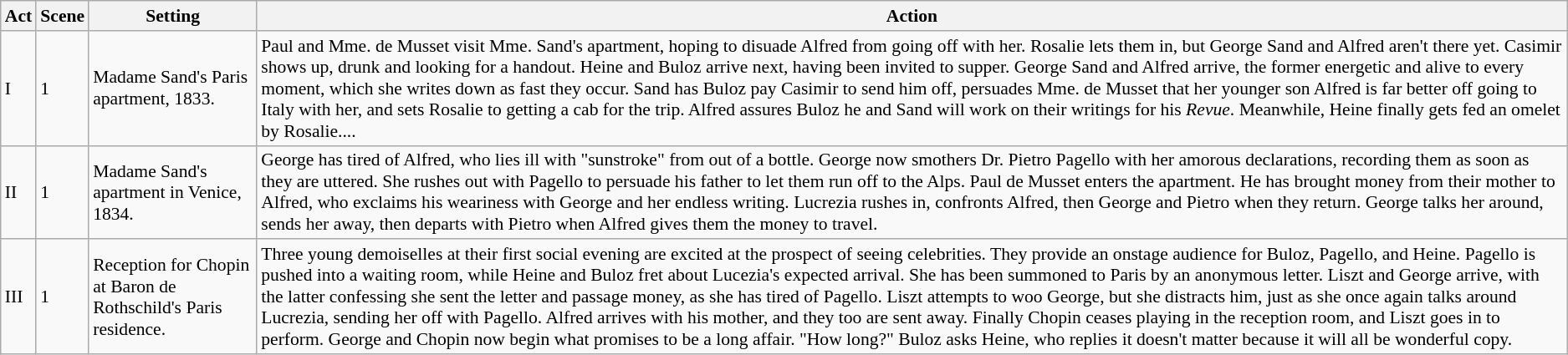<table class="wikitable plainrowheaders" style="font-size: 90%">
<tr>
<th scope="col">Act</th>
<th scope="col">Scene</th>
<th scope="col">Setting</th>
<th scope="col">Action</th>
</tr>
<tr>
<td>I</td>
<td>1</td>
<td>Madame Sand's Paris apartment, 1833.</td>
<td>Paul and Mme. de Musset visit Mme. Sand's apartment, hoping to disuade Alfred from going off with her. Rosalie lets them in, but George Sand and Alfred aren't there yet. Casimir shows up, drunk and looking for a handout. Heine and Buloz arrive next, having been invited to supper. George Sand and Alfred arrive, the former energetic and alive to every moment, which she writes down as fast they occur. Sand has Buloz pay Casimir to send him off, persuades Mme. de Musset that her younger son Alfred is far better off going to Italy with her, and sets Rosalie to getting a cab for the trip. Alfred assures Buloz he and Sand will work on their writings for his <em>Revue</em>. Meanwhile, Heine finally gets fed an omelet by Rosalie....</td>
</tr>
<tr>
<td>II</td>
<td>1</td>
<td>Madame Sand's apartment in Venice, 1834.</td>
<td>George has tired of Alfred, who lies ill with "sunstroke" from out of a bottle. George now smothers Dr. Pietro Pagello with her amorous declarations, recording them as soon as they are uttered. She rushes out with Pagello to persuade his father to let them run off to the Alps. Paul de Musset enters the apartment. He has brought money from their mother to Alfred, who exclaims his weariness with George and her endless writing. Lucrezia rushes in, confronts Alfred, then George and Pietro when they return. George talks her around, sends her away, then departs with Pietro when Alfred gives them the money to travel.</td>
</tr>
<tr>
<td>III</td>
<td>1</td>
<td>Reception for Chopin at Baron de Rothschild's Paris residence.</td>
<td>Three young demoiselles at their first social evening are excited at the prospect of seeing celebrities. They provide an onstage audience for Buloz, Pagello, and Heine. Pagello is pushed into a waiting room, while Heine and Buloz fret about Lucezia's expected arrival. She has been summoned to Paris by an anonymous letter. Liszt and George arrive, with the latter confessing she sent the letter and passage money, as she has tired of Pagello. Liszt attempts to woo George, but she distracts him, just as she once again talks around  Lucrezia, sending her off with Pagello. Alfred arrives with his mother, and they too are sent away. Finally Chopin ceases playing in the reception room, and Liszt goes in to perform. George and Chopin now begin what promises to be a long affair. "How long?" Buloz asks Heine, who replies it doesn't matter because it will all be wonderful copy.</td>
</tr>
</table>
